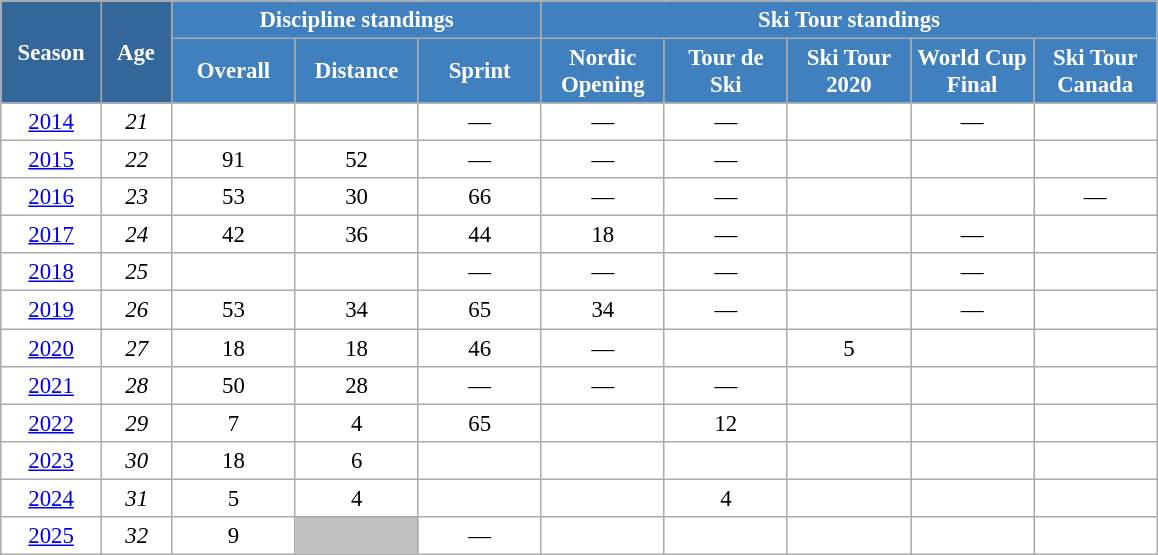<table class="wikitable" style="font-size:95%; text-align:center; border:grey solid 1px; border-collapse:collapse; background:#ffffff;">
<tr>
<th style="background-color:#369; color:white; width:60px;" rowspan="2"> Season </th>
<th style="background-color:#369; color:white; width:40px;" rowspan="2"> Age </th>
<th style="background-color:#4180be; color:white;" colspan="3">Discipline standings</th>
<th style="background-color:#4180be; color:white;" colspan="5">Ski Tour standings</th>
</tr>
<tr>
<th style="background-color:#4180be; color:white; width:75px;">Overall</th>
<th style="background-color:#4180be; color:white; width:75px;">Distance</th>
<th style="background-color:#4180be; color:white; width:75px;">Sprint</th>
<th style="background-color:#4180be; color:white; width:75px;">Nordic<br>Opening</th>
<th style="background-color:#4180be; color:white; width:75px;">Tour de<br>Ski</th>
<th style="background-color:#4180be; color:white; width:75px;">Ski Tour<br>2020</th>
<th style="background-color:#4180be; color:white; width:75px;">World Cup<br>Final</th>
<th style="background-color:#4180be; color:white; width:75px;">Ski Tour<br>Canada</th>
</tr>
<tr>
<td><a href='#'>2014</a></td>
<td><em>21</em></td>
<td></td>
<td></td>
<td>—</td>
<td>—</td>
<td>—</td>
<td></td>
<td>—</td>
<td></td>
</tr>
<tr>
<td><a href='#'>2015</a></td>
<td><em>22</em></td>
<td>91</td>
<td>52</td>
<td>—</td>
<td>—</td>
<td>—</td>
<td></td>
<td></td>
<td></td>
</tr>
<tr>
<td><a href='#'>2016</a></td>
<td><em>23</em></td>
<td>53</td>
<td>30</td>
<td>66</td>
<td>—</td>
<td>—</td>
<td></td>
<td></td>
<td>—</td>
</tr>
<tr>
<td><a href='#'>2017</a></td>
<td><em>24</em></td>
<td>42</td>
<td>36</td>
<td>44</td>
<td>18</td>
<td>—</td>
<td></td>
<td>—</td>
<td></td>
</tr>
<tr>
<td><a href='#'>2018</a></td>
<td><em>25</em></td>
<td></td>
<td></td>
<td>—</td>
<td>—</td>
<td>—</td>
<td></td>
<td>—</td>
<td></td>
</tr>
<tr>
<td><a href='#'>2019</a></td>
<td><em>26</em></td>
<td>53</td>
<td>34</td>
<td>65</td>
<td>34</td>
<td>—</td>
<td></td>
<td>—</td>
<td></td>
</tr>
<tr>
<td><a href='#'>2020</a></td>
<td><em>27</em></td>
<td>18</td>
<td>18</td>
<td>46</td>
<td>—</td>
<td></td>
<td>5</td>
<td></td>
<td></td>
</tr>
<tr>
<td><a href='#'>2021</a></td>
<td><em>28</em></td>
<td>50</td>
<td>28</td>
<td>—</td>
<td>—</td>
<td>—</td>
<td></td>
<td></td>
<td></td>
</tr>
<tr>
<td><a href='#'>2022</a></td>
<td><em>29</em></td>
<td>7</td>
<td>4</td>
<td>65</td>
<td></td>
<td>12</td>
<td></td>
<td></td>
<td></td>
</tr>
<tr>
<td><a href='#'>2023</a></td>
<td><em>30</em></td>
<td>18</td>
<td>6</td>
<td></td>
<td></td>
<td></td>
<td></td>
<td></td>
<td></td>
</tr>
<tr>
<td><a href='#'>2024</a></td>
<td><em>31</em></td>
<td>5</td>
<td>4</td>
<td></td>
<td></td>
<td>4</td>
<td></td>
<td></td>
<td></td>
</tr>
<tr>
<td><a href='#'>2025</a></td>
<td><em>32</em></td>
<td>9</td>
<td style="background:silver;"></td>
<td>—</td>
<td></td>
<td></td>
<td></td>
<td></td>
<td></td>
</tr>
</table>
